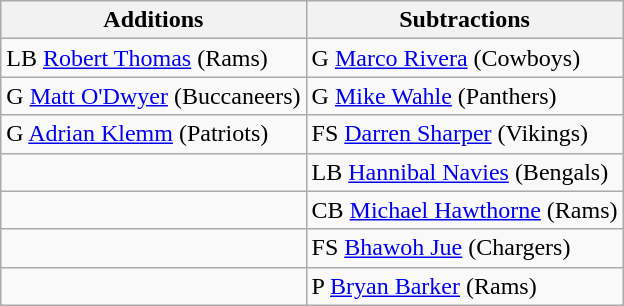<table class="wikitable">
<tr>
<th>Additions</th>
<th>Subtractions</th>
</tr>
<tr>
<td>LB <a href='#'>Robert Thomas</a> (Rams)</td>
<td>G <a href='#'>Marco Rivera</a> (Cowboys)</td>
</tr>
<tr>
<td>G <a href='#'>Matt O'Dwyer</a> (Buccaneers)</td>
<td>G <a href='#'>Mike Wahle</a> (Panthers)</td>
</tr>
<tr>
<td>G <a href='#'>Adrian Klemm</a> (Patriots)</td>
<td>FS <a href='#'>Darren Sharper</a> (Vikings)</td>
</tr>
<tr>
<td></td>
<td>LB <a href='#'>Hannibal Navies</a> (Bengals)</td>
</tr>
<tr>
<td></td>
<td>CB <a href='#'>Michael Hawthorne</a> (Rams)</td>
</tr>
<tr>
<td></td>
<td>FS <a href='#'>Bhawoh Jue</a> (Chargers)</td>
</tr>
<tr>
<td></td>
<td>P <a href='#'>Bryan Barker</a> (Rams)</td>
</tr>
</table>
